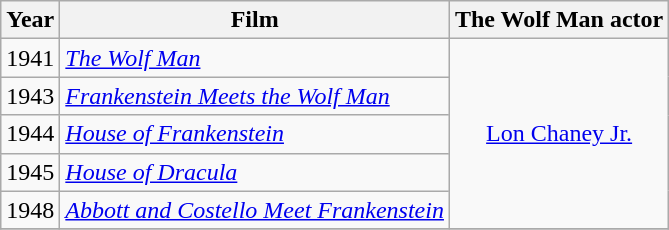<table class="wikitable sortable">
<tr style="text-align:center;">
<th><strong>Year</strong></th>
<th><strong>Film</strong></th>
<th><strong>The Wolf Man actor</strong></th>
</tr>
<tr>
<td>1941</td>
<td><em><a href='#'>The Wolf Man</a></em></td>
<td rowspan="5" style="text-align:center;"><a href='#'>Lon Chaney Jr.</a></td>
</tr>
<tr>
<td>1943</td>
<td><em><a href='#'>Frankenstein Meets the Wolf Man</a></em></td>
</tr>
<tr>
<td>1944</td>
<td><em><a href='#'>House of Frankenstein</a></em></td>
</tr>
<tr>
<td>1945</td>
<td><em><a href='#'>House of Dracula</a></em></td>
</tr>
<tr>
<td>1948</td>
<td><em><a href='#'>Abbott and Costello Meet Frankenstein</a></em></td>
</tr>
<tr>
</tr>
</table>
